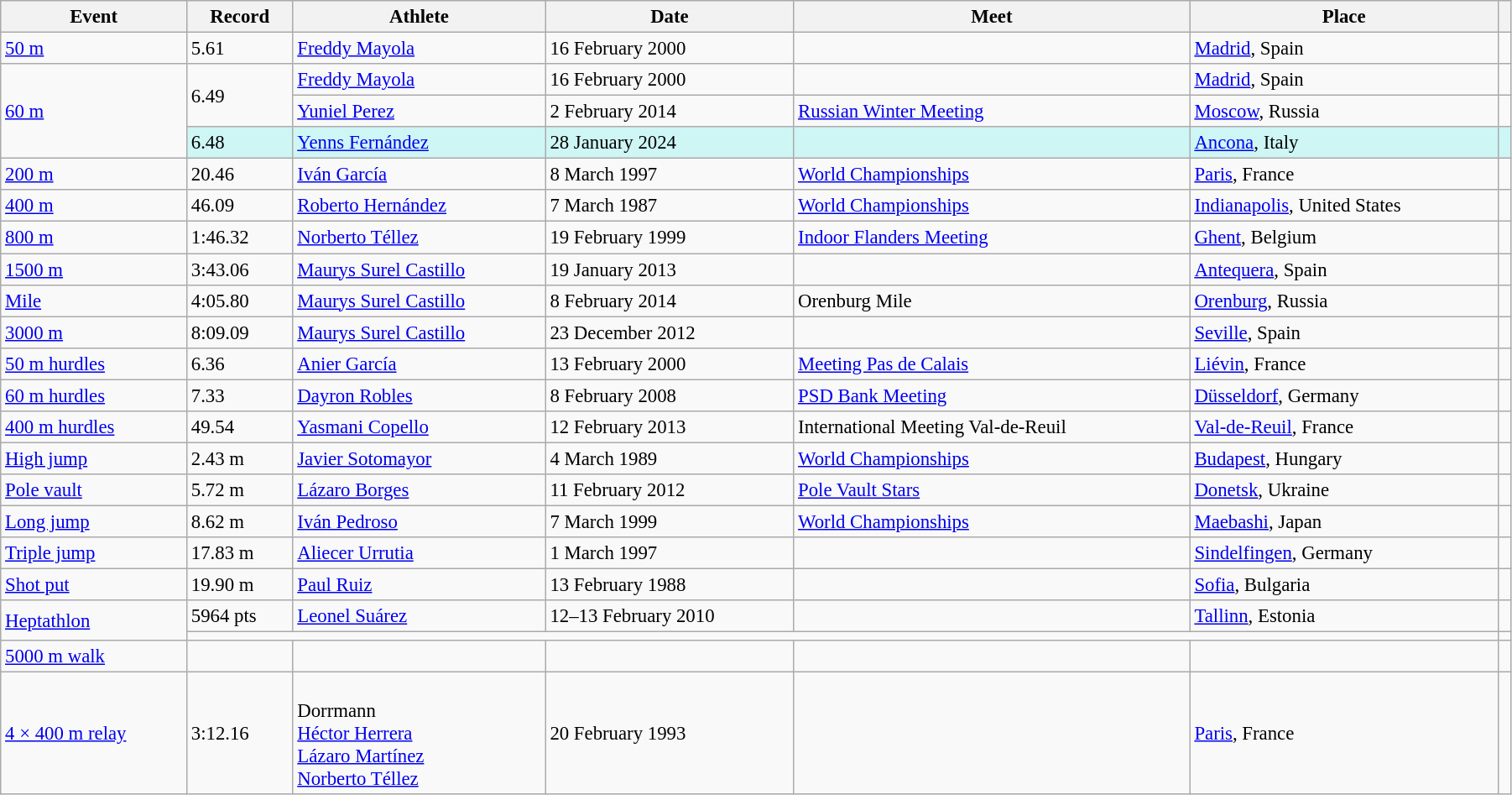<table class="wikitable" style="font-size:95%; width: 95%;">
<tr>
<th>Event</th>
<th>Record</th>
<th>Athlete</th>
<th>Date</th>
<th>Meet</th>
<th>Place</th>
<th></th>
</tr>
<tr>
<td><a href='#'>50 m</a></td>
<td>5.61</td>
<td><a href='#'>Freddy Mayola</a></td>
<td>16 February 2000</td>
<td></td>
<td><a href='#'>Madrid</a>, Spain</td>
<td></td>
</tr>
<tr>
<td rowspan=3><a href='#'>60 m</a></td>
<td rowspan=2>6.49</td>
<td><a href='#'>Freddy Mayola</a></td>
<td>16 February 2000</td>
<td></td>
<td><a href='#'>Madrid</a>, Spain</td>
<td></td>
</tr>
<tr>
<td><a href='#'>Yuniel Perez</a></td>
<td>2 February 2014</td>
<td><a href='#'>Russian Winter Meeting</a></td>
<td><a href='#'>Moscow</a>, Russia</td>
<td></td>
</tr>
<tr bgcolor=#CEF6F5>
<td>6.48</td>
<td><a href='#'>Yenns Fernández</a></td>
<td>28 January 2024</td>
<td></td>
<td><a href='#'>Ancona</a>, Italy</td>
<td></td>
</tr>
<tr>
<td><a href='#'>200 m</a></td>
<td>20.46</td>
<td><a href='#'>Iván García</a></td>
<td>8 March 1997</td>
<td><a href='#'>World Championships</a></td>
<td><a href='#'>Paris</a>, France</td>
<td></td>
</tr>
<tr>
<td><a href='#'>400 m</a></td>
<td>46.09</td>
<td><a href='#'>Roberto Hernández</a></td>
<td>7 March 1987</td>
<td><a href='#'>World Championships</a></td>
<td><a href='#'>Indianapolis</a>, United States</td>
<td></td>
</tr>
<tr>
<td><a href='#'>800 m</a></td>
<td>1:46.32</td>
<td><a href='#'>Norberto Téllez</a></td>
<td>19 February 1999</td>
<td><a href='#'>Indoor Flanders Meeting</a></td>
<td><a href='#'>Ghent</a>, Belgium</td>
<td></td>
</tr>
<tr>
<td><a href='#'>1500 m</a></td>
<td>3:43.06</td>
<td><a href='#'>Maurys Surel Castillo</a></td>
<td>19 January 2013</td>
<td></td>
<td><a href='#'>Antequera</a>, Spain</td>
<td></td>
</tr>
<tr>
<td><a href='#'>Mile</a></td>
<td>4:05.80</td>
<td><a href='#'>Maurys Surel Castillo</a></td>
<td>8 February 2014</td>
<td>Orenburg Mile</td>
<td><a href='#'>Orenburg</a>, Russia</td>
<td></td>
</tr>
<tr>
<td><a href='#'>3000 m</a></td>
<td>8:09.09</td>
<td><a href='#'>Maurys Surel Castillo</a></td>
<td>23 December 2012</td>
<td></td>
<td><a href='#'>Seville</a>, Spain</td>
<td></td>
</tr>
<tr>
<td><a href='#'>50 m hurdles</a></td>
<td>6.36</td>
<td><a href='#'>Anier García</a></td>
<td>13 February 2000</td>
<td><a href='#'>Meeting Pas de Calais</a></td>
<td><a href='#'>Liévin</a>, France</td>
<td></td>
</tr>
<tr>
<td><a href='#'>60 m hurdles</a></td>
<td>7.33</td>
<td><a href='#'>Dayron Robles</a></td>
<td>8 February 2008</td>
<td><a href='#'>PSD Bank Meeting</a></td>
<td><a href='#'>Düsseldorf</a>, Germany</td>
<td></td>
</tr>
<tr>
<td><a href='#'>400 m hurdles</a></td>
<td>49.54</td>
<td><a href='#'>Yasmani Copello</a></td>
<td>12 February 2013</td>
<td>International Meeting Val-de-Reuil</td>
<td><a href='#'>Val-de-Reuil</a>, France</td>
<td></td>
</tr>
<tr>
<td><a href='#'>High jump</a></td>
<td>2.43 m</td>
<td><a href='#'>Javier Sotomayor</a></td>
<td>4 March 1989</td>
<td><a href='#'>World Championships</a></td>
<td><a href='#'>Budapest</a>, Hungary</td>
<td></td>
</tr>
<tr>
<td><a href='#'>Pole vault</a></td>
<td>5.72 m</td>
<td><a href='#'>Lázaro Borges</a></td>
<td>11 February 2012</td>
<td><a href='#'>Pole Vault Stars</a></td>
<td><a href='#'>Donetsk</a>, Ukraine</td>
<td></td>
</tr>
<tr>
<td><a href='#'>Long jump</a></td>
<td>8.62 m</td>
<td><a href='#'>Iván Pedroso</a></td>
<td>7 March 1999</td>
<td><a href='#'>World Championships</a></td>
<td><a href='#'>Maebashi</a>, Japan</td>
<td></td>
</tr>
<tr>
<td><a href='#'>Triple jump</a></td>
<td>17.83 m</td>
<td><a href='#'>Aliecer Urrutia</a></td>
<td>1 March 1997</td>
<td></td>
<td><a href='#'>Sindelfingen</a>, Germany</td>
<td></td>
</tr>
<tr>
<td><a href='#'>Shot put</a></td>
<td>19.90 m</td>
<td><a href='#'>Paul Ruiz</a></td>
<td>13 February 1988</td>
<td></td>
<td><a href='#'>Sofia</a>, Bulgaria</td>
<td></td>
</tr>
<tr>
<td rowspan=2><a href='#'>Heptathlon</a></td>
<td>5964 pts</td>
<td><a href='#'>Leonel Suárez</a></td>
<td>12–13 February 2010</td>
<td></td>
<td><a href='#'>Tallinn</a>, Estonia</td>
<td></td>
</tr>
<tr>
<td colspan=5></td>
<td></td>
</tr>
<tr>
<td><a href='#'>5000 m walk</a></td>
<td></td>
<td></td>
<td></td>
<td></td>
<td></td>
<td></td>
</tr>
<tr>
<td><a href='#'>4 × 400 m relay</a></td>
<td>3:12.16</td>
<td><br>Dorrmann<br><a href='#'>Héctor Herrera</a><br><a href='#'>Lázaro Martínez</a><br><a href='#'>Norberto Téllez</a></td>
<td>20 February 1993</td>
<td></td>
<td><a href='#'>Paris</a>, France</td>
<td></td>
</tr>
</table>
